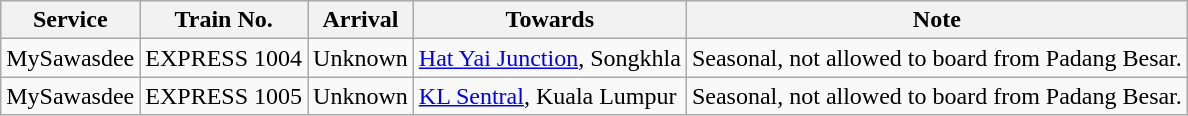<table class="wikitable">
<tr>
<th>Service</th>
<th>Train No.</th>
<th>Arrival</th>
<th>Towards</th>
<th>Note</th>
</tr>
<tr>
<td>MySawasdee</td>
<td>EXPRESS 1004</td>
<td>Unknown</td>
<td><a href='#'>Hat Yai Junction</a>, Songkhla</td>
<td>Seasonal, not allowed to board from Padang Besar.</td>
</tr>
<tr>
<td>MySawasdee</td>
<td>EXPRESS 1005</td>
<td>Unknown</td>
<td><a href='#'>KL Sentral</a>, Kuala Lumpur</td>
<td>Seasonal, not allowed to board from Padang Besar.</td>
</tr>
</table>
